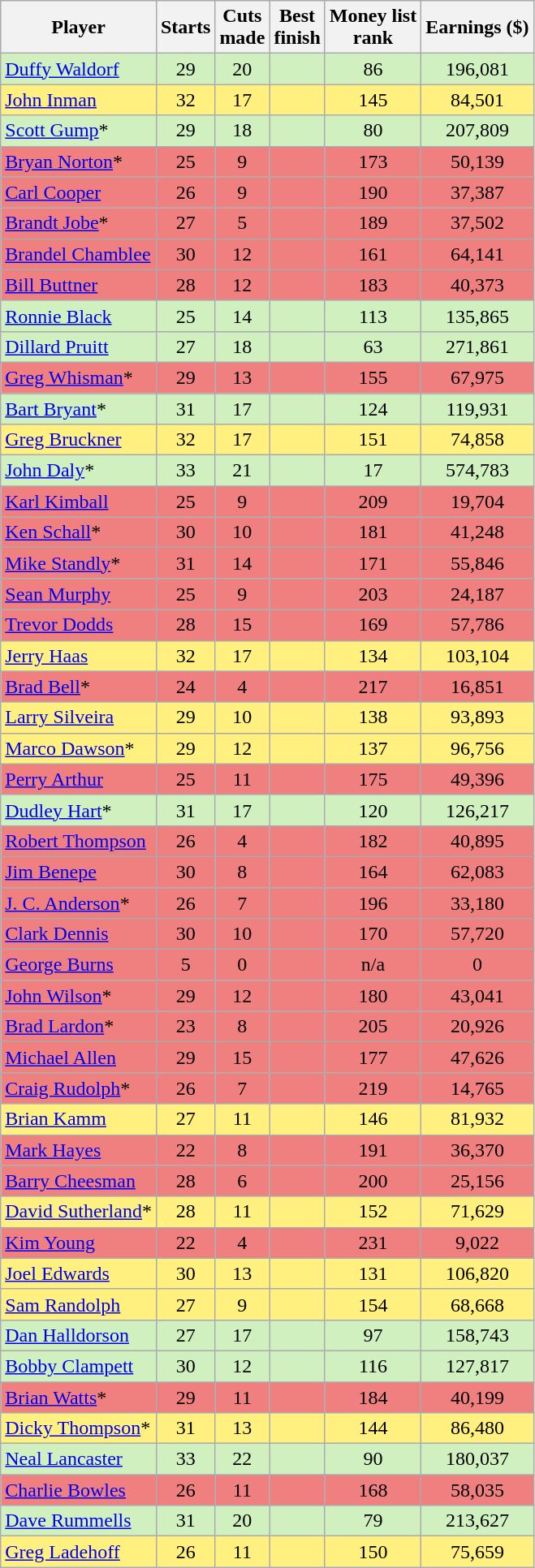<table class="wikitable sortable" style="text-align:center">
<tr>
<th>Player</th>
<th>Starts</th>
<th>Cuts<br>made</th>
<th>Best<br>finish</th>
<th>Money list<br>rank</th>
<th>Earnings ($)</th>
</tr>
<tr style="background:#D0F0C0;">
<td align=left> <a href='#'>Duffy Waldorf</a></td>
<td>29</td>
<td>20</td>
<td></td>
<td>86</td>
<td>196,081</td>
</tr>
<tr style="background:#FFF080;">
<td align=left> <a href='#'>John Inman</a></td>
<td>32</td>
<td>17</td>
<td></td>
<td>145</td>
<td>84,501</td>
</tr>
<tr style="background:#D0F0C0;">
<td align=left> <a href='#'>Scott Gump</a>*</td>
<td>29</td>
<td>18</td>
<td></td>
<td>80</td>
<td>207,809</td>
</tr>
<tr style="background:#F08080;">
<td align=left> <a href='#'>Bryan Norton</a>*</td>
<td>25</td>
<td>9</td>
<td></td>
<td>173</td>
<td>50,139</td>
</tr>
<tr style="background:#F08080;">
<td align=left> <a href='#'>Carl Cooper</a></td>
<td>26</td>
<td>9</td>
<td></td>
<td>190</td>
<td>37,387</td>
</tr>
<tr style="background:#F08080;">
<td align=left> <a href='#'>Brandt Jobe</a>*</td>
<td>27</td>
<td>5</td>
<td></td>
<td>189</td>
<td>37,502</td>
</tr>
<tr style="background:#F08080;">
<td align=left> <a href='#'>Brandel Chamblee</a></td>
<td>30</td>
<td>12</td>
<td></td>
<td>161</td>
<td>64,141</td>
</tr>
<tr style="background:#F08080;">
<td align=left> <a href='#'>Bill Buttner</a></td>
<td>28</td>
<td>12</td>
<td></td>
<td>183</td>
<td>40,373</td>
</tr>
<tr style="background:#D0F0C0;">
<td align=left> <a href='#'>Ronnie Black</a></td>
<td>25</td>
<td>14</td>
<td></td>
<td>113</td>
<td>135,865</td>
</tr>
<tr style="background:#D0F0C0;">
<td align=left> <a href='#'>Dillard Pruitt</a></td>
<td>27</td>
<td>18</td>
<td></td>
<td>63</td>
<td>271,861</td>
</tr>
<tr style="background:#F08080;">
<td align=left> <a href='#'>Greg Whisman</a>*</td>
<td>29</td>
<td>13</td>
<td></td>
<td>155</td>
<td>67,975</td>
</tr>
<tr style="background:#D0F0C0;">
<td align=left> <a href='#'>Bart Bryant</a>*</td>
<td>31</td>
<td>17</td>
<td></td>
<td>124</td>
<td>119,931</td>
</tr>
<tr style="background:#FFF080;">
<td align=left> <a href='#'>Greg Bruckner</a></td>
<td>32</td>
<td>17</td>
<td></td>
<td>151</td>
<td>74,858</td>
</tr>
<tr style="background:#D0F0C0;">
<td align=left> <a href='#'>John Daly</a>*</td>
<td>33</td>
<td>21</td>
<td></td>
<td>17</td>
<td>574,783</td>
</tr>
<tr style="background:#F08080;">
<td align=left> <a href='#'>Karl Kimball</a></td>
<td>25</td>
<td>9</td>
<td></td>
<td>209</td>
<td>19,704</td>
</tr>
<tr style="background:#F08080;">
<td align=left> <a href='#'>Ken Schall</a>*</td>
<td>30</td>
<td>10</td>
<td></td>
<td>181</td>
<td>41,248</td>
</tr>
<tr style="background:#F08080;">
<td align=left> <a href='#'>Mike Standly</a>*</td>
<td>31</td>
<td>14</td>
<td></td>
<td>171</td>
<td>55,846</td>
</tr>
<tr style="background:#F08080;">
<td align=left> <a href='#'>Sean Murphy</a></td>
<td>25</td>
<td>9</td>
<td></td>
<td>203</td>
<td>24,187</td>
</tr>
<tr style="background:#F08080;">
<td align=left> <a href='#'>Trevor Dodds</a></td>
<td>28</td>
<td>15</td>
<td></td>
<td>169</td>
<td>57,786</td>
</tr>
<tr style="background:#FFF080;">
<td align=left> <a href='#'>Jerry Haas</a></td>
<td>32</td>
<td>17</td>
<td></td>
<td>134</td>
<td>103,104</td>
</tr>
<tr style="background:#F08080;">
<td align=left> <a href='#'>Brad Bell</a>*</td>
<td>24</td>
<td>4</td>
<td></td>
<td>217</td>
<td>16,851</td>
</tr>
<tr style="background:#FFF080;">
<td align=left> <a href='#'>Larry Silveira</a></td>
<td>29</td>
<td>10</td>
<td></td>
<td>138</td>
<td>93,893</td>
</tr>
<tr style="background:#FFF080;">
<td align=left> <a href='#'>Marco Dawson</a>*</td>
<td>29</td>
<td>12</td>
<td></td>
<td>137</td>
<td>96,756</td>
</tr>
<tr style="background:#F08080;">
<td align=left> <a href='#'>Perry Arthur</a></td>
<td>25</td>
<td>11</td>
<td></td>
<td>175</td>
<td>49,396</td>
</tr>
<tr style="background:#D0F0C0;">
<td align=left> <a href='#'>Dudley Hart</a>*</td>
<td>31</td>
<td>17</td>
<td></td>
<td>120</td>
<td>126,217</td>
</tr>
<tr style="background:#F08080;">
<td align=left> <a href='#'>Robert Thompson</a></td>
<td>26</td>
<td>4</td>
<td></td>
<td>182</td>
<td>40,895</td>
</tr>
<tr style="background:#F08080;">
<td align=left> <a href='#'>Jim Benepe</a></td>
<td>30</td>
<td>8</td>
<td></td>
<td>164</td>
<td>62,083</td>
</tr>
<tr style="background:#F08080;">
<td align=left> <a href='#'>J. C. Anderson</a>*</td>
<td>26</td>
<td>7</td>
<td></td>
<td>196</td>
<td>33,180</td>
</tr>
<tr style="background:#F08080;">
<td align=left> <a href='#'>Clark Dennis</a></td>
<td>30</td>
<td>10</td>
<td></td>
<td>170</td>
<td>57,720</td>
</tr>
<tr style="background:#F08080;">
<td align=left> <a href='#'>George Burns</a></td>
<td>5</td>
<td>0</td>
<td></td>
<td>n/a</td>
<td>0</td>
</tr>
<tr style="background:#F08080;">
<td align=left> <a href='#'>John Wilson</a>*</td>
<td>29</td>
<td>12</td>
<td></td>
<td>180</td>
<td>43,041</td>
</tr>
<tr style="background:#F08080;">
<td align=left> <a href='#'>Brad Lardon</a>*</td>
<td>23</td>
<td>8</td>
<td></td>
<td>205</td>
<td>20,926</td>
</tr>
<tr style="background:#F08080;">
<td align=left> <a href='#'>Michael Allen</a></td>
<td>29</td>
<td>15</td>
<td></td>
<td>177</td>
<td>47,626</td>
</tr>
<tr style="background:#F08080;">
<td align=left> <a href='#'>Craig Rudolph</a>*</td>
<td>26</td>
<td>7</td>
<td></td>
<td>219</td>
<td>14,765</td>
</tr>
<tr style="background:#FFF080;">
<td align=left> <a href='#'>Brian Kamm</a></td>
<td>27</td>
<td>11</td>
<td></td>
<td>146</td>
<td>81,932</td>
</tr>
<tr style="background:#F08080;">
<td align=left> <a href='#'>Mark Hayes</a></td>
<td>22</td>
<td>8</td>
<td></td>
<td>191</td>
<td>36,370</td>
</tr>
<tr style="background:#F08080;">
<td align=left> <a href='#'>Barry Cheesman</a></td>
<td>28</td>
<td>6</td>
<td></td>
<td>200</td>
<td>25,156</td>
</tr>
<tr style="background:#FFF080;">
<td align=left> <a href='#'>David Sutherland</a>*</td>
<td>28</td>
<td>11</td>
<td></td>
<td>152</td>
<td>71,629</td>
</tr>
<tr style="background:#F08080;">
<td align=left> <a href='#'>Kim Young</a></td>
<td>22</td>
<td>4</td>
<td></td>
<td>231</td>
<td>9,022</td>
</tr>
<tr style="background:#FFF080;">
<td align=left> <a href='#'>Joel Edwards</a></td>
<td>30</td>
<td>13</td>
<td></td>
<td>131</td>
<td>106,820</td>
</tr>
<tr style="background:#FFF080;">
<td align=left> <a href='#'>Sam Randolph</a></td>
<td>27</td>
<td>9</td>
<td></td>
<td>154</td>
<td>68,668</td>
</tr>
<tr style="background:#D0F0C0;">
<td align=left> <a href='#'>Dan Halldorson</a></td>
<td>27</td>
<td>17</td>
<td></td>
<td>97</td>
<td>158,743</td>
</tr>
<tr style="background:#D0F0C0;">
<td align=left> <a href='#'>Bobby Clampett</a></td>
<td>30</td>
<td>12</td>
<td></td>
<td>116</td>
<td>127,817</td>
</tr>
<tr style="background:#F08080;">
<td align=left> <a href='#'>Brian Watts</a>*</td>
<td>29</td>
<td>11</td>
<td></td>
<td>184</td>
<td>40,199</td>
</tr>
<tr style="background:#FFF080;">
<td align=left> <a href='#'>Dicky Thompson</a>*</td>
<td>31</td>
<td>13</td>
<td></td>
<td>144</td>
<td>86,480</td>
</tr>
<tr style="background:#D0F0C0;">
<td align=left> <a href='#'>Neal Lancaster</a></td>
<td>33</td>
<td>22</td>
<td></td>
<td>90</td>
<td>180,037</td>
</tr>
<tr style="background:#F08080;">
<td align=left> <a href='#'>Charlie Bowles</a></td>
<td>26</td>
<td>11</td>
<td></td>
<td>168</td>
<td>58,035</td>
</tr>
<tr style="background:#D0F0C0;">
<td align=left> <a href='#'>Dave Rummells</a></td>
<td>31</td>
<td>20</td>
<td></td>
<td>79</td>
<td>213,627</td>
</tr>
<tr style="background:#FFF080;">
<td align=left> <a href='#'>Greg Ladehoff</a></td>
<td>26</td>
<td>11</td>
<td></td>
<td>150</td>
<td>75,659</td>
</tr>
</table>
